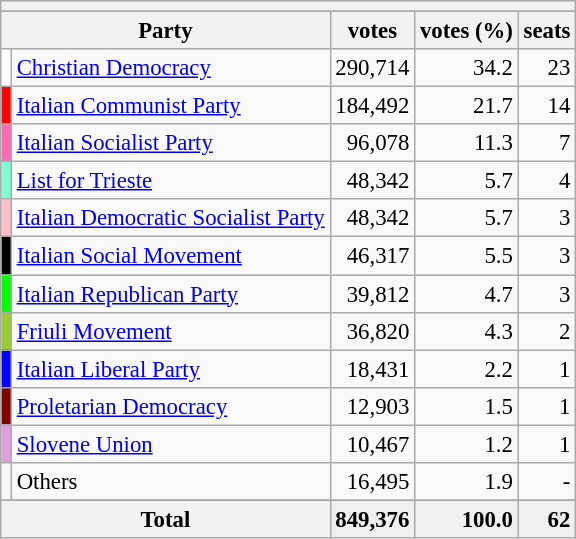<table class="wikitable" style="font-size:95%">
<tr>
<th colspan=5></th>
</tr>
<tr>
</tr>
<tr bgcolor="EFEFEF">
<th colspan=2>Party</th>
<th>votes</th>
<th>votes (%)</th>
<th>seats</th>
</tr>
<tr>
<td bgcolor=White></td>
<td><a href='#'>Christian Democracy</a></td>
<td align=right>290,714</td>
<td align=right>34.2</td>
<td align=right>23</td>
</tr>
<tr>
<td bgcolor=Red></td>
<td><a href='#'>Italian Communist Party</a></td>
<td align=right>184,492</td>
<td align=right>21.7</td>
<td align=right>14</td>
</tr>
<tr>
<td bgcolor=Hotpink></td>
<td><a href='#'>Italian Socialist Party</a></td>
<td align=right>96,078</td>
<td align=right>11.3</td>
<td align=right>7</td>
</tr>
<tr>
<td bgcolor=Aquamarine></td>
<td><a href='#'>List for Trieste</a></td>
<td align=right>48,342</td>
<td align=right>5.7</td>
<td align=right>4</td>
</tr>
<tr>
<td bgcolor=Pink></td>
<td><a href='#'>Italian Democratic Socialist Party</a></td>
<td align=right>48,342</td>
<td align=right>5.7</td>
<td align=right>3</td>
</tr>
<tr>
<td bgcolor=Black></td>
<td><a href='#'>Italian Social Movement</a></td>
<td align=right>46,317</td>
<td align=right>5.5</td>
<td align=right>3</td>
</tr>
<tr>
<td bgcolor=Lime></td>
<td><a href='#'>Italian Republican Party</a></td>
<td align=right>39,812</td>
<td align=right>4.7</td>
<td align=right>3</td>
</tr>
<tr>
<td bgcolor=Yellowgreen></td>
<td><a href='#'>Friuli Movement</a></td>
<td align=right>36,820</td>
<td align=right>4.3</td>
<td align=right>2</td>
</tr>
<tr>
<td bgcolor=Blue></td>
<td><a href='#'>Italian Liberal Party</a></td>
<td align=right>18,431</td>
<td align=right>2.2</td>
<td align=right>1</td>
</tr>
<tr>
<td bgcolor=Maroon></td>
<td><a href='#'>Proletarian Democracy</a></td>
<td align=right>12,903</td>
<td align=right>1.5</td>
<td align=right>1</td>
</tr>
<tr>
<td bgcolor=Plum></td>
<td><a href='#'>Slovene Union</a></td>
<td align=right>10,467</td>
<td align=right>1.2</td>
<td align=right>1</td>
</tr>
<tr>
<td bgcolor=></td>
<td>Others</td>
<td align=right>16,495</td>
<td align=right>1.9</td>
<td align=right>-</td>
</tr>
<tr>
</tr>
<tr bgcolor="EFEFEF">
<th colspan=2><strong>Total</strong></th>
<td align=right><strong>849,376</strong></td>
<td align=right><strong>100.0</strong></td>
<td align=right><strong>62</strong></td>
</tr>
</table>
